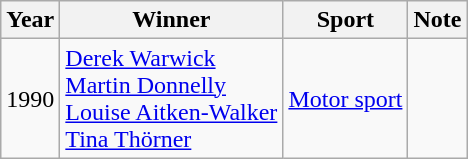<table class="wikitable">
<tr>
<th>Year</th>
<th>Winner</th>
<th>Sport</th>
<th class="unsortable">Note</th>
</tr>
<tr>
<td align=center>1990</td>
<td><a href='#'>Derek Warwick</a><br><a href='#'>Martin Donnelly</a><br><a href='#'>Louise Aitken-Walker</a><br><a href='#'>Tina Thörner</a></td>
<td><a href='#'>Motor sport</a></td>
<td align=center></td>
</tr>
</table>
